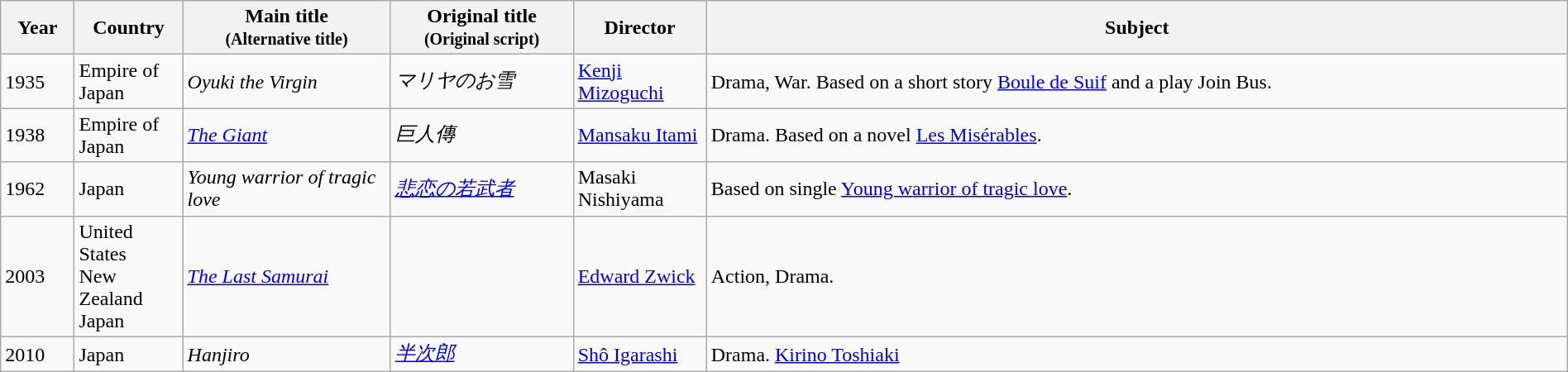<table class="wikitable sortable" style="width:100%;">
<tr>
<th>Year</th>
<th width= 80>Country</th>
<th class="unsortable" style="width:160px;">Main title<br><small>(Alternative title)</small></th>
<th class="unsortable" style="width:140px;">Original title<br><small>(Original script)</small></th>
<th width=100>Director</th>
<th class="unsortable">Subject</th>
</tr>
<tr>
<td>1935</td>
<td>Empire of Japan</td>
<td><em>Oyuki the Virgin</em></td>
<td><em>マリヤのお雪</em></td>
<td><a href='#'>Kenji Mizoguchi</a></td>
<td>Drama, War. Based on a short story <a href='#'>Boule de Suif</a> and a play Join Bus.</td>
</tr>
<tr>
<td>1938</td>
<td>Empire of Japan</td>
<td><em><a href='#'>The Giant</a></em></td>
<td><em>巨人傳</em></td>
<td><a href='#'>Mansaku Itami</a></td>
<td>Drama. Based on a novel <a href='#'>Les Misérables</a>.</td>
</tr>
<tr>
<td>1962</td>
<td>Japan</td>
<td><em>Young warrior of tragic love</em></td>
<td><em><a href='#'>悲恋の若武者</a></em></td>
<td>Masaki Nishiyama</td>
<td>Based on single <a href='#'>Young warrior of tragic love</a>.</td>
</tr>
<tr>
<td>2003</td>
<td>United States<br>New Zealand<br>Japan</td>
<td><em><a href='#'>The Last Samurai</a></em></td>
<td></td>
<td><a href='#'>Edward Zwick</a></td>
<td>Action, Drama.</td>
</tr>
<tr>
<td>2010</td>
<td>Japan</td>
<td><em>Hanjiro</em></td>
<td><em><a href='#'>半次郎</a></em></td>
<td><a href='#'>Shô Igarashi</a></td>
<td>Drama. <a href='#'>Kirino Toshiaki</a></td>
</tr>
</table>
